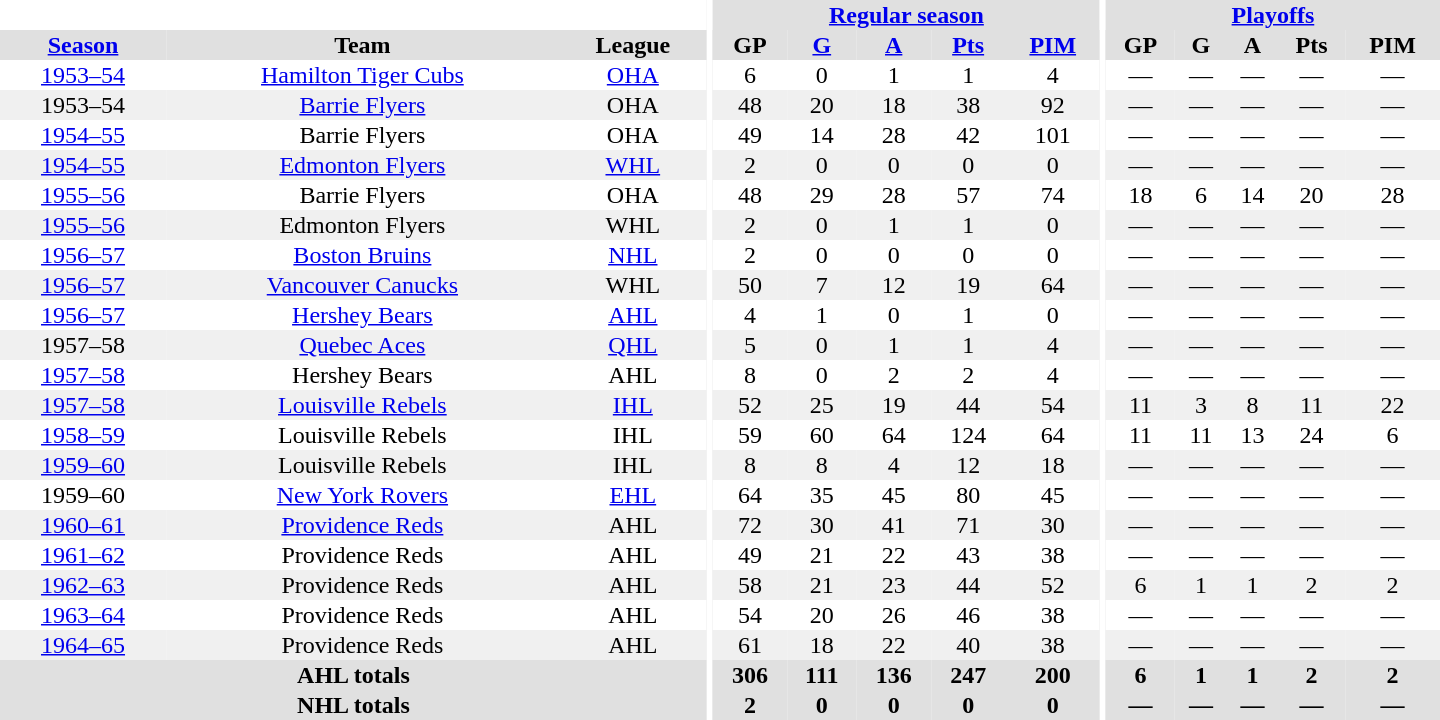<table border="0" cellpadding="1" cellspacing="0" style="text-align:center; width:60em">
<tr bgcolor="#e0e0e0">
<th colspan="3" bgcolor="#ffffff"></th>
<th rowspan="100" bgcolor="#ffffff"></th>
<th colspan="5"><a href='#'>Regular season</a></th>
<th rowspan="100" bgcolor="#ffffff"></th>
<th colspan="5"><a href='#'>Playoffs</a></th>
</tr>
<tr bgcolor="#e0e0e0">
<th><a href='#'>Season</a></th>
<th>Team</th>
<th>League</th>
<th>GP</th>
<th><a href='#'>G</a></th>
<th><a href='#'>A</a></th>
<th><a href='#'>Pts</a></th>
<th><a href='#'>PIM</a></th>
<th>GP</th>
<th>G</th>
<th>A</th>
<th>Pts</th>
<th>PIM</th>
</tr>
<tr>
<td><a href='#'>1953–54</a></td>
<td><a href='#'>Hamilton Tiger Cubs</a></td>
<td><a href='#'>OHA</a></td>
<td>6</td>
<td>0</td>
<td>1</td>
<td>1</td>
<td>4</td>
<td>—</td>
<td>—</td>
<td>—</td>
<td>—</td>
<td>—</td>
</tr>
<tr bgcolor="#f0f0f0">
<td>1953–54</td>
<td><a href='#'>Barrie Flyers</a></td>
<td>OHA</td>
<td>48</td>
<td>20</td>
<td>18</td>
<td>38</td>
<td>92</td>
<td>—</td>
<td>—</td>
<td>—</td>
<td>—</td>
<td>—</td>
</tr>
<tr>
<td><a href='#'>1954–55</a></td>
<td>Barrie Flyers</td>
<td>OHA</td>
<td>49</td>
<td>14</td>
<td>28</td>
<td>42</td>
<td>101</td>
<td>—</td>
<td>—</td>
<td>—</td>
<td>—</td>
<td>—</td>
</tr>
<tr bgcolor="#f0f0f0">
<td><a href='#'>1954–55</a></td>
<td><a href='#'>Edmonton Flyers</a></td>
<td><a href='#'>WHL</a></td>
<td>2</td>
<td>0</td>
<td>0</td>
<td>0</td>
<td>0</td>
<td>—</td>
<td>—</td>
<td>—</td>
<td>—</td>
<td>—</td>
</tr>
<tr>
<td><a href='#'>1955–56</a></td>
<td>Barrie Flyers</td>
<td>OHA</td>
<td>48</td>
<td>29</td>
<td>28</td>
<td>57</td>
<td>74</td>
<td>18</td>
<td>6</td>
<td>14</td>
<td>20</td>
<td>28</td>
</tr>
<tr bgcolor="#f0f0f0">
<td><a href='#'>1955–56</a></td>
<td>Edmonton Flyers</td>
<td>WHL</td>
<td>2</td>
<td>0</td>
<td>1</td>
<td>1</td>
<td>0</td>
<td>—</td>
<td>—</td>
<td>—</td>
<td>—</td>
<td>—</td>
</tr>
<tr>
<td><a href='#'>1956–57</a></td>
<td><a href='#'>Boston Bruins</a></td>
<td><a href='#'>NHL</a></td>
<td>2</td>
<td>0</td>
<td>0</td>
<td>0</td>
<td>0</td>
<td>—</td>
<td>—</td>
<td>—</td>
<td>—</td>
<td>—</td>
</tr>
<tr bgcolor="#f0f0f0">
<td><a href='#'>1956–57</a></td>
<td><a href='#'>Vancouver Canucks</a></td>
<td>WHL</td>
<td>50</td>
<td>7</td>
<td>12</td>
<td>19</td>
<td>64</td>
<td>—</td>
<td>—</td>
<td>—</td>
<td>—</td>
<td>—</td>
</tr>
<tr>
<td><a href='#'>1956–57</a></td>
<td><a href='#'>Hershey Bears</a></td>
<td><a href='#'>AHL</a></td>
<td>4</td>
<td>1</td>
<td>0</td>
<td>1</td>
<td>0</td>
<td>—</td>
<td>—</td>
<td>—</td>
<td>—</td>
<td>—</td>
</tr>
<tr bgcolor="#f0f0f0">
<td>1957–58</td>
<td><a href='#'>Quebec Aces</a></td>
<td><a href='#'>QHL</a></td>
<td>5</td>
<td>0</td>
<td>1</td>
<td>1</td>
<td>4</td>
<td>—</td>
<td>—</td>
<td>—</td>
<td>—</td>
<td>—</td>
</tr>
<tr>
<td><a href='#'>1957–58</a></td>
<td>Hershey Bears</td>
<td>AHL</td>
<td>8</td>
<td>0</td>
<td>2</td>
<td>2</td>
<td>4</td>
<td>—</td>
<td>—</td>
<td>—</td>
<td>—</td>
<td>—</td>
</tr>
<tr bgcolor="#f0f0f0">
<td><a href='#'>1957–58</a></td>
<td><a href='#'>Louisville Rebels</a></td>
<td><a href='#'>IHL</a></td>
<td>52</td>
<td>25</td>
<td>19</td>
<td>44</td>
<td>54</td>
<td>11</td>
<td>3</td>
<td>8</td>
<td>11</td>
<td>22</td>
</tr>
<tr>
<td><a href='#'>1958–59</a></td>
<td>Louisville Rebels</td>
<td>IHL</td>
<td>59</td>
<td>60</td>
<td>64</td>
<td>124</td>
<td>64</td>
<td>11</td>
<td>11</td>
<td>13</td>
<td>24</td>
<td>6</td>
</tr>
<tr bgcolor="#f0f0f0">
<td><a href='#'>1959–60</a></td>
<td>Louisville Rebels</td>
<td>IHL</td>
<td>8</td>
<td>8</td>
<td>4</td>
<td>12</td>
<td>18</td>
<td>—</td>
<td>—</td>
<td>—</td>
<td>—</td>
<td>—</td>
</tr>
<tr>
<td>1959–60</td>
<td><a href='#'>New York Rovers</a></td>
<td><a href='#'>EHL</a></td>
<td>64</td>
<td>35</td>
<td>45</td>
<td>80</td>
<td>45</td>
<td>—</td>
<td>—</td>
<td>—</td>
<td>—</td>
<td>—</td>
</tr>
<tr bgcolor="#f0f0f0">
<td><a href='#'>1960–61</a></td>
<td><a href='#'>Providence Reds</a></td>
<td>AHL</td>
<td>72</td>
<td>30</td>
<td>41</td>
<td>71</td>
<td>30</td>
<td>—</td>
<td>—</td>
<td>—</td>
<td>—</td>
<td>—</td>
</tr>
<tr>
<td><a href='#'>1961–62</a></td>
<td>Providence Reds</td>
<td>AHL</td>
<td>49</td>
<td>21</td>
<td>22</td>
<td>43</td>
<td>38</td>
<td>—</td>
<td>—</td>
<td>—</td>
<td>—</td>
<td>—</td>
</tr>
<tr bgcolor="#f0f0f0">
<td><a href='#'>1962–63</a></td>
<td>Providence Reds</td>
<td>AHL</td>
<td>58</td>
<td>21</td>
<td>23</td>
<td>44</td>
<td>52</td>
<td>6</td>
<td>1</td>
<td>1</td>
<td>2</td>
<td>2</td>
</tr>
<tr>
<td><a href='#'>1963–64</a></td>
<td>Providence Reds</td>
<td>AHL</td>
<td>54</td>
<td>20</td>
<td>26</td>
<td>46</td>
<td>38</td>
<td>—</td>
<td>—</td>
<td>—</td>
<td>—</td>
<td>—</td>
</tr>
<tr bgcolor="#f0f0f0">
<td><a href='#'>1964–65</a></td>
<td>Providence Reds</td>
<td>AHL</td>
<td>61</td>
<td>18</td>
<td>22</td>
<td>40</td>
<td>38</td>
<td>—</td>
<td>—</td>
<td>—</td>
<td>—</td>
<td>—</td>
</tr>
<tr bgcolor="#e0e0e0">
<th colspan="3">AHL totals</th>
<th>306</th>
<th>111</th>
<th>136</th>
<th>247</th>
<th>200</th>
<th>6</th>
<th>1</th>
<th>1</th>
<th>2</th>
<th>2</th>
</tr>
<tr bgcolor="#e0e0e0">
<th colspan="3">NHL totals</th>
<th>2</th>
<th>0</th>
<th>0</th>
<th>0</th>
<th>0</th>
<th>—</th>
<th>—</th>
<th>—</th>
<th>—</th>
<th>—</th>
</tr>
</table>
